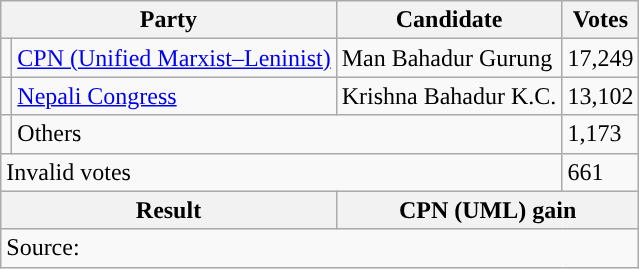<table class="wikitable">
<tr>
<th colspan="2">Party</th>
<th>Candidate</th>
<th>Votes</th>
</tr>
<tr>
<td style="background-color:"></td>
<td><a href='#'>CPN (Unified Marxist–Leninist)</a></td>
<td>Man Bahadur Gurung</td>
<td>17,249</td>
</tr>
<tr>
<td style="background-color:"></td>
<td><a href='#'>Nepali Congress</a></td>
<td>Krishna Bahadur K.C.</td>
<td>13,102</td>
</tr>
<tr>
<td></td>
<td colspan="2">Others</td>
<td>1,173</td>
</tr>
<tr>
<td colspan="3">Invalid votes</td>
<td>661</td>
</tr>
<tr>
<th colspan="2">Result</th>
<th colspan="2">CPN (UML) gain</th>
</tr>
<tr>
<td colspan="4">Source: </td>
</tr>
</table>
